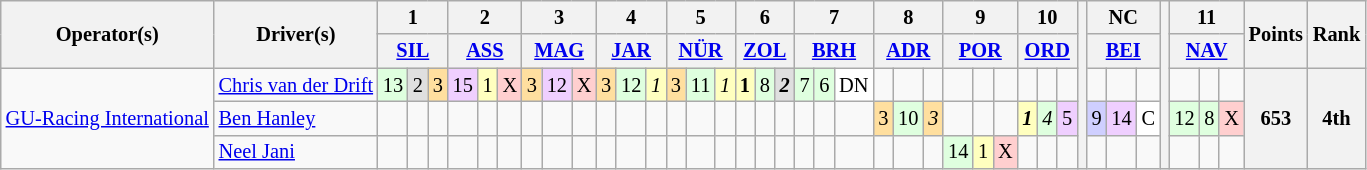<table class="wikitable" style="font-size: 85%">
<tr>
<th rowspan=2>Operator(s)</th>
<th rowspan=2>Driver(s)</th>
<th colspan=3>1</th>
<th colspan=3>2</th>
<th colspan=3>3</th>
<th colspan=3>4</th>
<th colspan=3>5</th>
<th colspan=3>6</th>
<th colspan=3>7</th>
<th colspan=3>8</th>
<th colspan=3>9</th>
<th colspan=3>10</th>
<th rowspan=5></th>
<th colspan=3>NC</th>
<th rowspan=5></th>
<th colspan=3>11</th>
<th rowspan=2>Points</th>
<th rowspan=2>Rank</th>
</tr>
<tr>
<th colspan=3><a href='#'>SIL</a></th>
<th colspan=3><a href='#'>ASS</a></th>
<th colspan=3><a href='#'>MAG</a></th>
<th colspan=3><a href='#'>JAR</a></th>
<th colspan=3><a href='#'>NÜR</a></th>
<th colspan=3><a href='#'>ZOL</a></th>
<th colspan=3><a href='#'>BRH</a></th>
<th colspan=3><a href='#'>ADR</a></th>
<th colspan=3><a href='#'>POR</a></th>
<th colspan=3><a href='#'>ORD</a></th>
<th colspan=3><a href='#'>BEI</a></th>
<th colspan=3><a href='#'>NAV</a></th>
</tr>
<tr>
<td rowspan=3 align=center><a href='#'>GU-Racing International</a></td>
<td> <a href='#'>Chris van der Drift</a></td>
<td style="background:#dfffdf;">13</td>
<td style="background:#dfdfdf;">2</td>
<td style="background:#ffdf9f;">3</td>
<td style="background:#efcfff;">15</td>
<td style="background:#ffffbf;">1</td>
<td style="background:#ffcfcf;">X</td>
<td style="background:#ffdf9f;">3</td>
<td style="background:#efcfff;">12</td>
<td style="background:#ffcfcf;">X</td>
<td style="background:#ffdf9f;">3</td>
<td style="background:#dfffdf;">12</td>
<td style="background:#ffffbf;"><em>1</em></td>
<td style="background:#ffdf9f;">3</td>
<td style="background:#dfffdf;">11</td>
<td style="background:#ffffbf;"><em>1</em></td>
<td style="background:#ffffbf;"><strong>1</strong></td>
<td style="background:#dfffdf;">8</td>
<td style="background:#dfdfdf;"><strong><em>2</em></strong></td>
<td style="background:#dfffdf;">7</td>
<td style="background:#dfffdf;">6</td>
<td style="background:#ffffff;">DN</td>
<td></td>
<td></td>
<td></td>
<td></td>
<td></td>
<td></td>
<td></td>
<td></td>
<td></td>
<td></td>
<td></td>
<td></td>
<td></td>
<td></td>
<td></td>
<th rowspan=3>653</th>
<th rowspan=3>4th</th>
</tr>
<tr>
<td> <a href='#'>Ben Hanley</a></td>
<td></td>
<td></td>
<td></td>
<td></td>
<td></td>
<td></td>
<td></td>
<td></td>
<td></td>
<td></td>
<td></td>
<td></td>
<td></td>
<td></td>
<td></td>
<td></td>
<td></td>
<td></td>
<td></td>
<td></td>
<td></td>
<td style="background:#ffdf9f;">3</td>
<td style="background:#dfffdf;">10</td>
<td style="background:#ffdf9f;"><em>3</em></td>
<td></td>
<td></td>
<td></td>
<td style="background:#ffffbf;"><strong><em>1</em></strong></td>
<td style="background:#dfffdf;"><em>4</em></td>
<td style="background:#efcfff;">5</td>
<td style="background:#cfcfff;">9</td>
<td style="background:#efcfff;">14</td>
<td style="background:#ffffff;">C</td>
<td style="background:#dfffdf;">12</td>
<td style="background:#dfffdf;">8</td>
<td style="background:#ffcfcf;">X</td>
</tr>
<tr>
<td> <a href='#'>Neel Jani</a></td>
<td></td>
<td></td>
<td></td>
<td></td>
<td></td>
<td></td>
<td></td>
<td></td>
<td></td>
<td></td>
<td></td>
<td></td>
<td></td>
<td></td>
<td></td>
<td></td>
<td></td>
<td></td>
<td></td>
<td></td>
<td></td>
<td></td>
<td></td>
<td></td>
<td style="background:#dfffdf;">14</td>
<td style="background:#ffffbf;">1</td>
<td style="background:#ffcfcf;">X</td>
<td></td>
<td></td>
<td></td>
<td></td>
<td></td>
<td></td>
<td></td>
<td></td>
<td></td>
</tr>
</table>
